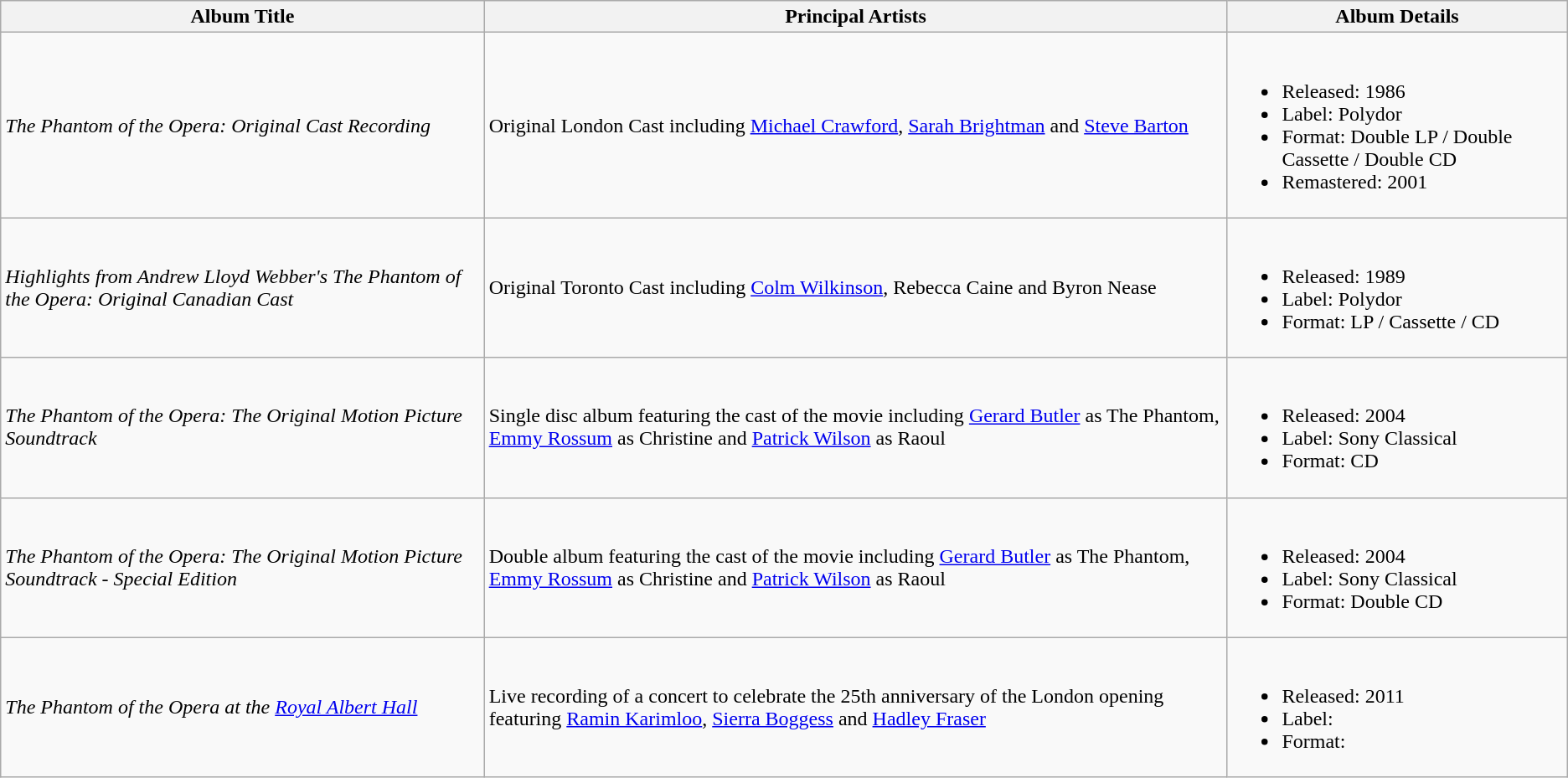<table class="wikitable">
<tr>
<th>Album Title</th>
<th>Principal Artists</th>
<th>Album Details</th>
</tr>
<tr>
<td><em>The Phantom of the Opera: Original Cast Recording</em></td>
<td>Original London Cast including <a href='#'>Michael Crawford</a>, <a href='#'>Sarah Brightman</a> and <a href='#'>Steve Barton</a></td>
<td><br><ul><li>Released: 1986</li><li>Label: Polydor</li><li>Format: Double LP / Double Cassette / Double CD</li><li>Remastered: 2001</li></ul></td>
</tr>
<tr>
<td><em>Highlights from Andrew Lloyd Webber's The Phantom of the Opera: Original Canadian Cast</em></td>
<td>Original Toronto Cast including <a href='#'>Colm Wilkinson</a>, Rebecca Caine and Byron Nease</td>
<td><br><ul><li>Released: 1989</li><li>Label: Polydor</li><li>Format: LP / Cassette / CD</li></ul></td>
</tr>
<tr>
<td><em>The Phantom of the Opera: The Original Motion Picture Soundtrack</em></td>
<td>Single disc album featuring the cast of the movie including <a href='#'>Gerard Butler</a> as The Phantom, <a href='#'>Emmy Rossum</a> as Christine and <a href='#'>Patrick Wilson</a> as Raoul</td>
<td><br><ul><li>Released: 2004</li><li>Label: Sony Classical</li><li>Format: CD</li></ul></td>
</tr>
<tr>
<td><em>The Phantom of the Opera: The Original Motion Picture Soundtrack - Special Edition</em></td>
<td>Double album featuring the cast of the movie including <a href='#'>Gerard Butler</a> as The Phantom, <a href='#'>Emmy Rossum</a> as Christine and <a href='#'>Patrick Wilson</a> as Raoul</td>
<td><br><ul><li>Released: 2004</li><li>Label: Sony Classical</li><li>Format: Double CD</li></ul></td>
</tr>
<tr>
<td><em>The Phantom of the Opera at the <a href='#'>Royal Albert Hall</a></em></td>
<td>Live recording of a concert to celebrate the 25th anniversary of the London opening featuring <a href='#'>Ramin Karimloo</a>, <a href='#'>Sierra Boggess</a> and <a href='#'>Hadley Fraser</a></td>
<td><br><ul><li>Released: 2011</li><li>Label:</li><li>Format:</li></ul></td>
</tr>
</table>
